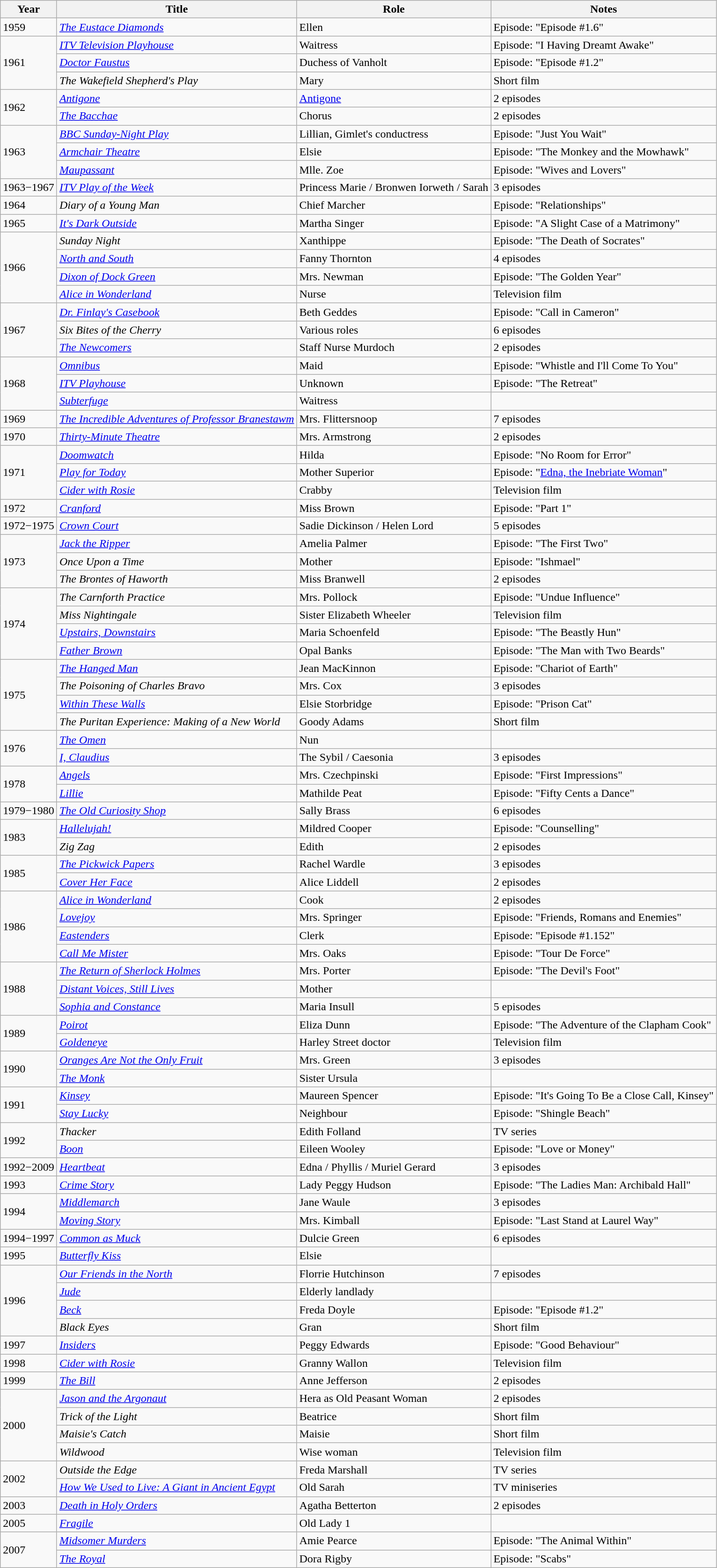<table class="wikitable">
<tr>
<th>Year</th>
<th>Title</th>
<th>Role</th>
<th>Notes</th>
</tr>
<tr>
<td>1959</td>
<td><em><a href='#'>The Eustace Diamonds</a></em></td>
<td>Ellen</td>
<td>Episode: "Episode #1.6"</td>
</tr>
<tr>
<td rowspan="3">1961</td>
<td><em><a href='#'>ITV Television Playhouse</a></em></td>
<td>Waitress</td>
<td>Episode: "I Having Dreamt Awake"</td>
</tr>
<tr>
<td><a href='#'><em>Doctor Faustus</em></a></td>
<td>Duchess of Vanholt</td>
<td>Episode: "Episode #1.2"</td>
</tr>
<tr>
<td><em>The Wakefield Shepherd's Play</em></td>
<td>Mary</td>
<td>Short film</td>
</tr>
<tr>
<td rowspan="2">1962</td>
<td><a href='#'><em>Antigone</em></a></td>
<td><a href='#'>Antigone</a></td>
<td>2 episodes</td>
</tr>
<tr>
<td><em><a href='#'>The Bacchae</a></em></td>
<td>Chorus</td>
<td>2 episodes</td>
</tr>
<tr>
<td rowspan="3">1963</td>
<td><em><a href='#'>BBC Sunday-Night Play</a></em></td>
<td>Lillian, Gimlet's conductress</td>
<td>Episode: "Just You Wait"</td>
</tr>
<tr>
<td><em><a href='#'>Armchair Theatre</a></em></td>
<td>Elsie</td>
<td>Episode: "The Monkey and the Mowhawk"</td>
</tr>
<tr>
<td><a href='#'><em>Maupassant</em></a></td>
<td>Mlle. Zoe</td>
<td>Episode: "Wives and Lovers"</td>
</tr>
<tr>
<td>1963−1967</td>
<td><a href='#'><em>ITV Play of the Week</em></a></td>
<td>Princess Marie / Bronwen Iorweth / Sarah</td>
<td>3 episodes</td>
</tr>
<tr>
<td>1964</td>
<td><em>Diary of a Young Man</em></td>
<td>Chief Marcher</td>
<td>Episode: "Relationships"</td>
</tr>
<tr>
<td>1965</td>
<td><a href='#'><em>It's Dark Outside</em></a></td>
<td>Martha Singer</td>
<td>Episode: "A Slight Case of a Matrimony"</td>
</tr>
<tr>
<td rowspan="4">1966</td>
<td><em>Sunday Night</em></td>
<td>Xanthippe</td>
<td>Episode: "The Death of Socrates"</td>
</tr>
<tr>
<td><a href='#'><em>North and South</em></a></td>
<td>Fanny Thornton</td>
<td>4 episodes</td>
</tr>
<tr>
<td><em><a href='#'>Dixon of Dock Green</a></em></td>
<td>Mrs. Newman</td>
<td>Episode: "The Golden Year"</td>
</tr>
<tr>
<td><a href='#'><em>Alice in Wonderland</em></a></td>
<td>Nurse</td>
<td>Television film</td>
</tr>
<tr>
<td rowspan="3">1967</td>
<td><em><a href='#'>Dr. Finlay's Casebook</a></em></td>
<td>Beth Geddes</td>
<td>Episode: "Call in Cameron"</td>
</tr>
<tr>
<td><em>Six Bites of the Cherry</em></td>
<td>Various roles</td>
<td>6 episodes</td>
</tr>
<tr>
<td><a href='#'><em>The Newcomers</em></a></td>
<td>Staff Nurse Murdoch</td>
<td>2 episodes</td>
</tr>
<tr>
<td rowspan="3">1968</td>
<td><a href='#'><em>Omnibus</em></a></td>
<td>Maid</td>
<td>Episode: "Whistle and I'll Come To You"</td>
</tr>
<tr>
<td><a href='#'><em>ITV Playhouse</em></a></td>
<td>Unknown</td>
<td>Episode: "The Retreat"</td>
</tr>
<tr>
<td><a href='#'><em>Subterfuge</em></a></td>
<td>Waitress</td>
<td></td>
</tr>
<tr>
<td>1969</td>
<td><a href='#'><em>The Incredible Adventures of Professor Branestawm</em></a></td>
<td>Mrs. Flittersnoop</td>
<td>7 episodes</td>
</tr>
<tr>
<td>1970</td>
<td><em><a href='#'>Thirty-Minute Theatre</a></em></td>
<td>Mrs. Armstrong</td>
<td>2 episodes</td>
</tr>
<tr>
<td rowspan="3">1971</td>
<td><em><a href='#'>Doomwatch</a></em></td>
<td>Hilda</td>
<td>Episode: "No Room for Error"</td>
</tr>
<tr>
<td><em><a href='#'>Play for Today</a></em></td>
<td>Mother Superior</td>
<td>Episode: "<a href='#'>Edna, the Inebriate Woman</a>"</td>
</tr>
<tr>
<td><em><a href='#'>Cider with Rosie</a></em></td>
<td>Crabby</td>
<td>Television film</td>
</tr>
<tr>
<td>1972</td>
<td><a href='#'><em>Cranford</em></a></td>
<td>Miss Brown</td>
<td>Episode: "Part 1"</td>
</tr>
<tr>
<td>1972−1975</td>
<td><a href='#'><em>Crown Court</em></a></td>
<td>Sadie Dickinson / Helen Lord</td>
<td>5 episodes</td>
</tr>
<tr>
<td rowspan="3">1973</td>
<td><a href='#'><em>Jack the Ripper</em></a></td>
<td>Amelia Palmer</td>
<td>Episode: "The First Two"</td>
</tr>
<tr>
<td><em>Once Upon a Time</em></td>
<td>Mother</td>
<td>Episode: "Ishmael"</td>
</tr>
<tr>
<td><em>The Brontes of Haworth</em></td>
<td>Miss Branwell</td>
<td>2 episodes</td>
</tr>
<tr>
<td rowspan="4">1974</td>
<td><em>The Carnforth Practice</em></td>
<td>Mrs. Pollock</td>
<td>Episode: "Undue Influence"</td>
</tr>
<tr>
<td><em>Miss Nightingale</em></td>
<td>Sister Elizabeth Wheeler</td>
<td>Television film</td>
</tr>
<tr>
<td><a href='#'><em>Upstairs, Downstairs</em></a></td>
<td>Maria Schoenfeld</td>
<td>Episode: "The Beastly Hun"</td>
</tr>
<tr>
<td><a href='#'><em>Father Brown</em></a></td>
<td>Opal Banks</td>
<td>Episode: "The Man with Two Beards"</td>
</tr>
<tr>
<td rowspan="4">1975</td>
<td><a href='#'><em>The Hanged Man</em></a></td>
<td>Jean MacKinnon</td>
<td>Episode: "Chariot of Earth"</td>
</tr>
<tr>
<td><em>The Poisoning of Charles Bravo</em></td>
<td>Mrs. Cox</td>
<td>3 episodes</td>
</tr>
<tr>
<td><em><a href='#'>Within These Walls</a></em></td>
<td>Elsie Storbridge</td>
<td>Episode: "Prison Cat"</td>
</tr>
<tr>
<td><em>The Puritan Experience: Making of a New World</em></td>
<td>Goody Adams</td>
<td>Short film</td>
</tr>
<tr>
<td rowspan="2">1976</td>
<td><em><a href='#'>The Omen</a></em></td>
<td>Nun</td>
<td></td>
</tr>
<tr>
<td><a href='#'><em>I, Claudius</em></a></td>
<td>The Sybil / Caesonia</td>
<td>3 episodes</td>
</tr>
<tr>
<td rowspan="2">1978</td>
<td><a href='#'><em>Angels</em></a></td>
<td>Mrs. Czechpinski</td>
<td>Episode: "First Impressions"</td>
</tr>
<tr>
<td><a href='#'><em>Lillie</em></a></td>
<td>Mathilde Peat</td>
<td>Episode: "Fifty Cents a Dance"</td>
</tr>
<tr>
<td>1979−1980</td>
<td><a href='#'><em>The Old Curiosity Shop</em></a></td>
<td>Sally Brass</td>
<td>6 episodes</td>
</tr>
<tr>
<td rowspan="2">1983</td>
<td><a href='#'><em>Hallelujah!</em></a></td>
<td>Mildred Cooper</td>
<td>Episode: "Counselling"</td>
</tr>
<tr>
<td><em>Zig Zag</em></td>
<td>Edith</td>
<td>2 episodes</td>
</tr>
<tr>
<td rowspan="2">1985</td>
<td><a href='#'><em>The Pickwick Papers</em></a></td>
<td>Rachel Wardle</td>
<td>3 episodes</td>
</tr>
<tr>
<td><em><a href='#'>Cover Her Face</a></em></td>
<td>Alice Liddell</td>
<td>2 episodes</td>
</tr>
<tr>
<td rowspan="4">1986</td>
<td><a href='#'><em>Alice in Wonderland</em></a></td>
<td>Cook</td>
<td>2 episodes</td>
</tr>
<tr>
<td><em><a href='#'>Lovejoy</a></em></td>
<td>Mrs. Springer</td>
<td>Episode: "Friends, Romans and Enemies"</td>
</tr>
<tr>
<td><a href='#'><em>Eastenders</em></a></td>
<td>Clerk</td>
<td>Episode: "Episode #1.152"</td>
</tr>
<tr>
<td><a href='#'><em>Call Me Mister</em></a></td>
<td>Mrs. Oaks</td>
<td>Episode: "Tour De Force"</td>
</tr>
<tr>
<td rowspan="3">1988</td>
<td><a href='#'><em>The Return of Sherlock Holmes</em></a></td>
<td>Mrs. Porter</td>
<td>Episode: "The Devil's Foot"</td>
</tr>
<tr>
<td><em><a href='#'>Distant Voices, Still Lives</a></em></td>
<td>Mother</td>
<td></td>
</tr>
<tr>
<td><em><a href='#'>Sophia and Constance</a></em></td>
<td>Maria Insull</td>
<td>5 episodes</td>
</tr>
<tr>
<td rowspan="2">1989</td>
<td><a href='#'><em>Poirot</em></a></td>
<td>Eliza Dunn</td>
<td>Episode: "The Adventure of the Clapham Cook"</td>
</tr>
<tr>
<td><a href='#'><em>Goldeneye</em></a></td>
<td>Harley Street doctor</td>
<td>Television film</td>
</tr>
<tr>
<td rowspan="2">1990</td>
<td><a href='#'><em>Oranges Are Not the Only Fruit</em></a></td>
<td>Mrs. Green</td>
<td>3 episodes</td>
</tr>
<tr>
<td><a href='#'><em>The Monk</em></a></td>
<td>Sister Ursula</td>
<td></td>
</tr>
<tr>
<td rowspan="2">1991</td>
<td><a href='#'><em>Kinsey</em></a></td>
<td>Maureen Spencer</td>
<td>Episode: "It's Going To Be a Close Call, Kinsey"</td>
</tr>
<tr>
<td><em><a href='#'>Stay Lucky</a></em></td>
<td>Neighbour</td>
<td>Episode: "Shingle Beach"</td>
</tr>
<tr>
<td rowspan="2">1992</td>
<td><em>Thacker</em></td>
<td>Edith Folland</td>
<td>TV series</td>
</tr>
<tr>
<td><a href='#'><em>Boon</em></a></td>
<td>Eileen Wooley</td>
<td>Episode: "Love or Money"</td>
</tr>
<tr>
<td>1992−2009</td>
<td><a href='#'><em>Heartbeat</em></a></td>
<td>Edna / Phyllis / Muriel Gerard</td>
<td>3 episodes</td>
</tr>
<tr>
<td>1993</td>
<td><a href='#'><em>Crime Story</em></a></td>
<td>Lady Peggy Hudson</td>
<td>Episode: "The Ladies Man: Archibald Hall"</td>
</tr>
<tr>
<td rowspan="2">1994</td>
<td><a href='#'><em>Middlemarch</em></a></td>
<td>Jane Waule</td>
<td>3 episodes</td>
</tr>
<tr>
<td><em><a href='#'>Moving Story</a></em></td>
<td>Mrs. Kimball</td>
<td>Episode: "Last Stand at Laurel Way"</td>
</tr>
<tr>
<td>1994−1997</td>
<td><a href='#'><em>Common as Muck</em></a></td>
<td>Dulcie Green</td>
<td>6 episodes</td>
</tr>
<tr>
<td>1995</td>
<td><em><a href='#'>Butterfly Kiss</a></em></td>
<td>Elsie</td>
<td></td>
</tr>
<tr>
<td rowspan="4">1996</td>
<td><em><a href='#'>Our Friends in the North</a></em></td>
<td>Florrie Hutchinson</td>
<td>7 episodes</td>
</tr>
<tr>
<td><a href='#'><em>Jude</em></a></td>
<td>Elderly landlady</td>
<td></td>
</tr>
<tr>
<td><a href='#'><em>Beck</em></a></td>
<td>Freda Doyle</td>
<td>Episode: "Episode #1.2"</td>
</tr>
<tr>
<td><em>Black Eyes</em></td>
<td>Gran</td>
<td>Short film</td>
</tr>
<tr>
<td>1997</td>
<td><a href='#'><em>Insiders</em></a></td>
<td>Peggy Edwards</td>
<td>Episode: "Good Behaviour"</td>
</tr>
<tr>
<td>1998</td>
<td><a href='#'><em>Cider with Rosie</em></a></td>
<td>Granny Wallon</td>
<td>Television film</td>
</tr>
<tr>
<td>1999</td>
<td><em><a href='#'>The Bill</a></em></td>
<td>Anne Jefferson</td>
<td>2 episodes</td>
</tr>
<tr>
<td rowspan="4">2000</td>
<td><a href='#'><em>Jason and the Argonaut</em></a></td>
<td>Hera as Old Peasant Woman</td>
<td>2 episodes</td>
</tr>
<tr>
<td><em>Trick of the Light</em></td>
<td>Beatrice</td>
<td>Short film</td>
</tr>
<tr>
<td><em>Maisie's Catch</em></td>
<td>Maisie</td>
<td>Short film</td>
</tr>
<tr>
<td><em>Wildwood</em></td>
<td>Wise woman</td>
<td>Television film</td>
</tr>
<tr>
<td rowspan="2">2002</td>
<td><em>Outside the Edge</em></td>
<td>Freda Marshall</td>
<td>TV series</td>
</tr>
<tr>
<td><a href='#'><em>How We Used to Live: A Giant in Ancient Egypt</em></a></td>
<td>Old Sarah</td>
<td>TV miniseries</td>
</tr>
<tr>
<td>2003</td>
<td><em><a href='#'>Death in Holy Orders</a></em></td>
<td>Agatha Betterton</td>
<td>2 episodes</td>
</tr>
<tr>
<td>2005</td>
<td><a href='#'><em>Fragile</em></a></td>
<td>Old Lady 1</td>
<td></td>
</tr>
<tr>
<td rowspan="2">2007</td>
<td><em><a href='#'>Midsomer Murders</a></em></td>
<td>Amie Pearce</td>
<td>Episode: "The Animal Within"</td>
</tr>
<tr>
<td><em><a href='#'>The Royal</a></em></td>
<td>Dora Rigby</td>
<td>Episode: "Scabs"</td>
</tr>
</table>
